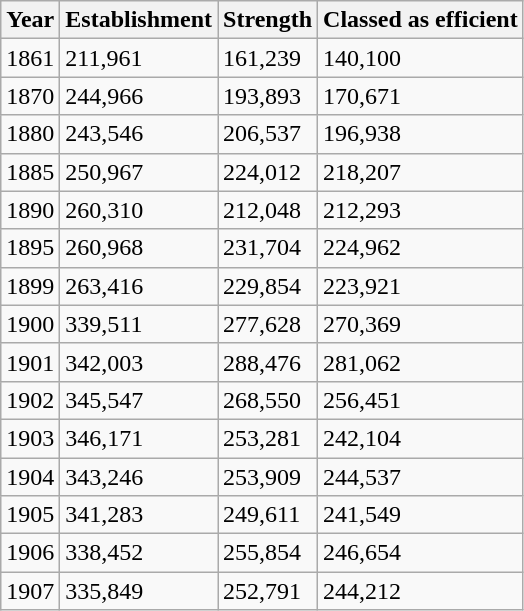<table class="wikitable">
<tr>
<th>Year</th>
<th>Establishment</th>
<th>Strength</th>
<th>Classed as efficient</th>
</tr>
<tr>
<td>1861</td>
<td>211,961</td>
<td>161,239</td>
<td>140,100</td>
</tr>
<tr>
<td>1870</td>
<td>244,966</td>
<td>193,893</td>
<td>170,671</td>
</tr>
<tr>
<td>1880</td>
<td>243,546</td>
<td>206,537</td>
<td>196,938</td>
</tr>
<tr>
<td>1885</td>
<td>250,967</td>
<td>224,012</td>
<td>218,207</td>
</tr>
<tr>
<td>1890</td>
<td>260,310</td>
<td>212,048</td>
<td>212,293</td>
</tr>
<tr>
<td>1895</td>
<td>260,968</td>
<td>231,704</td>
<td>224,962</td>
</tr>
<tr>
<td>1899</td>
<td>263,416</td>
<td>229,854</td>
<td>223,921</td>
</tr>
<tr>
<td>1900</td>
<td>339,511</td>
<td>277,628</td>
<td>270,369</td>
</tr>
<tr>
<td>1901</td>
<td>342,003</td>
<td>288,476</td>
<td>281,062</td>
</tr>
<tr>
<td>1902</td>
<td>345,547</td>
<td>268,550</td>
<td>256,451</td>
</tr>
<tr>
<td>1903</td>
<td>346,171</td>
<td>253,281</td>
<td>242,104</td>
</tr>
<tr>
<td>1904</td>
<td>343,246</td>
<td>253,909</td>
<td>244,537</td>
</tr>
<tr>
<td>1905</td>
<td>341,283</td>
<td>249,611</td>
<td>241,549</td>
</tr>
<tr>
<td>1906</td>
<td>338,452</td>
<td>255,854</td>
<td>246,654</td>
</tr>
<tr>
<td>1907</td>
<td>335,849</td>
<td>252,791</td>
<td>244,212</td>
</tr>
</table>
